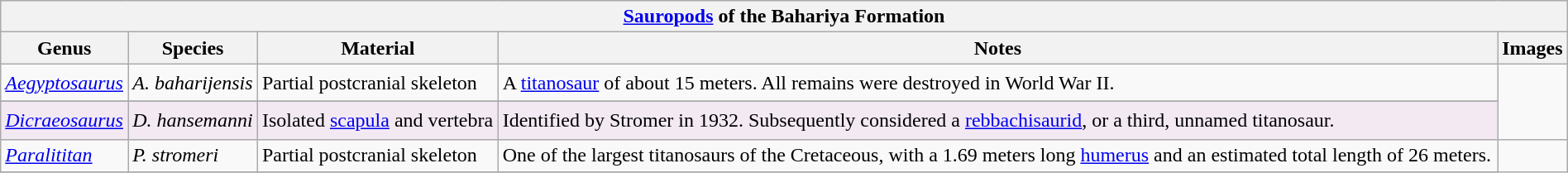<table class="wikitable" align="center" width="100%">
<tr>
<th colspan="5" align="center"><strong><a href='#'>Sauropods</a> of the Bahariya Formation</strong></th>
</tr>
<tr>
<th>Genus</th>
<th>Species</th>
<th>Material</th>
<th>Notes</th>
<th>Images</th>
</tr>
<tr>
<td><em><a href='#'>Aegyptosaurus</a></em></td>
<td><em>A. baharijensis</em></td>
<td>Partial postcranial skeleton</td>
<td>A <a href='#'>titanosaur</a> of about 15 meters. All remains were destroyed in World War II.</td>
<td rowspan="3"><br><br>
<br>
</td>
</tr>
<tr>
</tr>
<tr style="background:#f3e9f3;">
<td><em><a href='#'>Dicraeosaurus</a></em></td>
<td><em>D. hansemanni</em></td>
<td>Isolated <a href='#'>scapula</a> and vertebra</td>
<td>Identified by Stromer in 1932. Subsequently considered a <a href='#'>rebbachisaurid</a>, or a third, unnamed titanosaur.</td>
</tr>
<tr>
<td><em><a href='#'>Paralititan</a></em></td>
<td><em>P. stromeri</em></td>
<td>Partial postcranial skeleton</td>
<td>One of the largest titanosaurs of the Cretaceous, with a 1.69 meters long <a href='#'>humerus</a> and an estimated total length of 26 meters.</td>
</tr>
<tr>
</tr>
</table>
